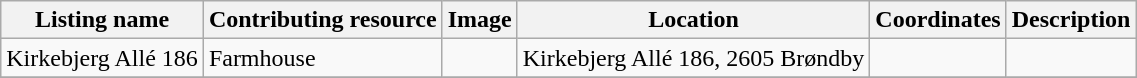<table class="wikitable sortable">
<tr>
<th>Listing name</th>
<th>Contributing resource</th>
<th>Image</th>
<th>Location</th>
<th>Coordinates</th>
<th>Description</th>
</tr>
<tr>
<td>Kirkebjerg Allé 186</td>
<td>Farmhouse</td>
<td></td>
<td>Kirkebjerg Allé 186, 2605 Brøndby</td>
<td></td>
<td></td>
</tr>
<tr>
</tr>
</table>
